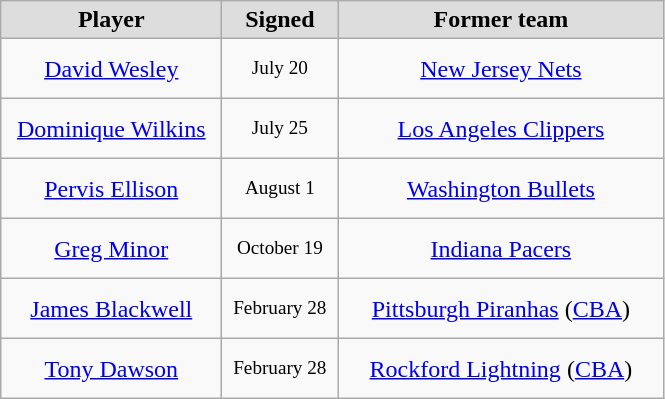<table class="wikitable" style="text-align: center">
<tr align="center" bgcolor="#dddddd">
<td style="width:140px"><strong>Player</strong></td>
<td style="width:70px"><strong>Signed</strong></td>
<td style="width:210px"><strong>Former team</strong></td>
</tr>
<tr style="height:40px">
<td><a href='#'>David Wesley</a></td>
<td style="font-size: 80%">July 20</td>
<td><a href='#'>New Jersey Nets</a></td>
</tr>
<tr style="height:40px">
<td><a href='#'>Dominique Wilkins</a></td>
<td style="font-size: 80%">July 25</td>
<td><a href='#'>Los Angeles Clippers</a></td>
</tr>
<tr style="height:40px">
<td><a href='#'>Pervis Ellison</a></td>
<td style="font-size: 80%">August 1</td>
<td><a href='#'>Washington Bullets</a></td>
</tr>
<tr style="height:40px">
<td><a href='#'>Greg Minor</a></td>
<td style="font-size: 80%">October 19</td>
<td><a href='#'>Indiana Pacers</a></td>
</tr>
<tr style="height:40px">
<td><a href='#'>James Blackwell</a></td>
<td style="font-size: 80%">February 28</td>
<td><a href='#'>Pittsburgh Piranhas</a> (<a href='#'>CBA</a>)</td>
</tr>
<tr style="height:40px">
<td><a href='#'>Tony Dawson</a></td>
<td style="font-size: 80%">February 28</td>
<td><a href='#'>Rockford Lightning</a> (<a href='#'>CBA</a>)</td>
</tr>
</table>
